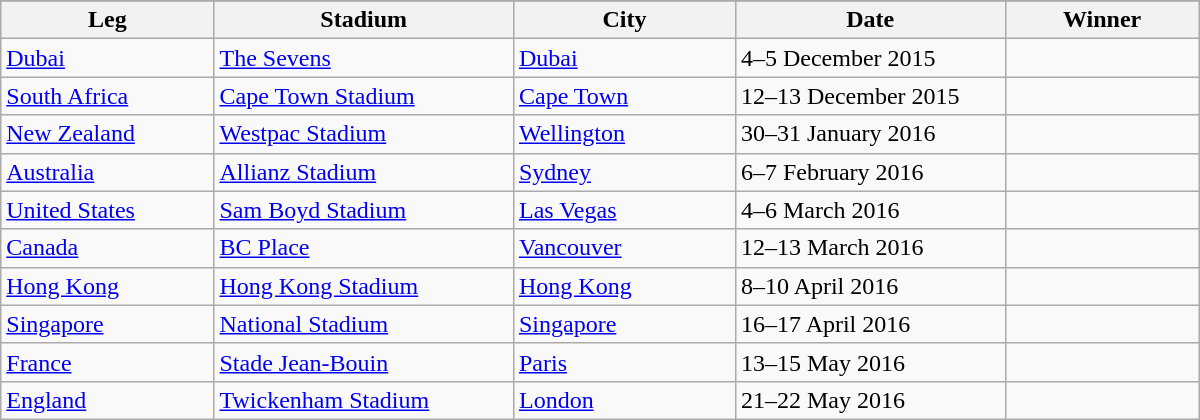<table class="wikitable sortable" width=800 style="text-align:left">
<tr bgcolor="#efefef">
</tr>
<tr bgcolor="#efefef">
<th width=7%>Leg</th>
<th width=11%>Stadium</th>
<th width=7%>City</th>
<th width=10%>Date</th>
<th width=7%>Winner</th>
</tr>
<tr>
<td><a href='#'>Dubai</a></td>
<td><a href='#'>The Sevens</a></td>
<td><a href='#'>Dubai</a></td>
<td>4–5 December 2015</td>
<td></td>
</tr>
<tr>
<td><a href='#'>South Africa</a></td>
<td><a href='#'>Cape Town Stadium</a></td>
<td><a href='#'>Cape Town</a></td>
<td>12–13 December 2015</td>
<td></td>
</tr>
<tr>
<td><a href='#'>New Zealand</a></td>
<td><a href='#'>Westpac Stadium</a></td>
<td><a href='#'>Wellington</a></td>
<td>30–31 January 2016</td>
<td></td>
</tr>
<tr>
<td><a href='#'>Australia</a></td>
<td><a href='#'>Allianz Stadium</a></td>
<td><a href='#'>Sydney</a></td>
<td>6–7 February 2016</td>
<td></td>
</tr>
<tr>
<td><a href='#'>United States</a></td>
<td><a href='#'>Sam Boyd Stadium</a></td>
<td><a href='#'>Las Vegas</a></td>
<td>4–6 March 2016</td>
<td></td>
</tr>
<tr>
<td><a href='#'>Canada</a></td>
<td><a href='#'>BC Place</a></td>
<td><a href='#'>Vancouver</a></td>
<td>12–13 March 2016</td>
<td></td>
</tr>
<tr>
<td><a href='#'>Hong Kong</a></td>
<td><a href='#'>Hong Kong Stadium</a></td>
<td><a href='#'>Hong Kong</a></td>
<td>8–10 April 2016</td>
<td></td>
</tr>
<tr>
<td><a href='#'>Singapore</a></td>
<td><a href='#'>National Stadium</a></td>
<td><a href='#'>Singapore</a></td>
<td>16–17 April 2016</td>
<td></td>
</tr>
<tr>
<td><a href='#'>France</a></td>
<td><a href='#'>Stade Jean-Bouin</a></td>
<td><a href='#'>Paris</a></td>
<td>13–15 May 2016</td>
<td></td>
</tr>
<tr>
<td><a href='#'>England</a></td>
<td><a href='#'>Twickenham Stadium</a></td>
<td><a href='#'>London</a></td>
<td>21–22 May 2016</td>
<td></td>
</tr>
</table>
